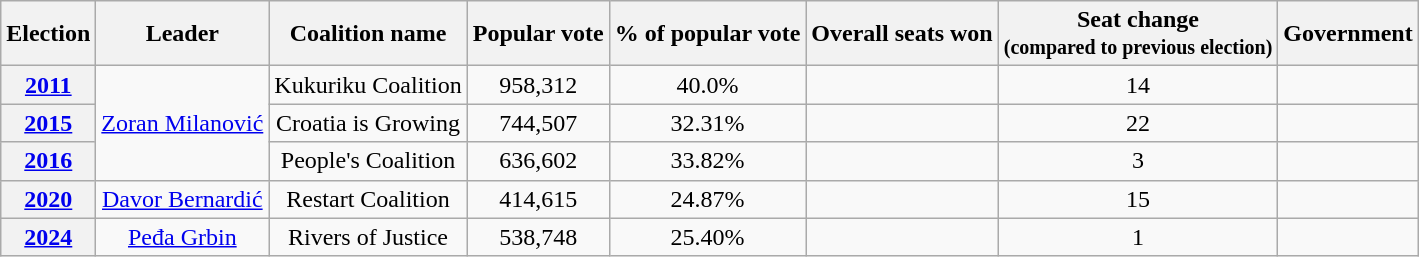<table class="wikitable" style="text-align:center">
<tr>
<th>Election</th>
<th>Leader</th>
<th>Coalition name</th>
<th>Popular vote</th>
<th>% of popular vote</th>
<th>Overall seats won</th>
<th>Seat change<br><small>(compared to previous election)</small></th>
<th>Government</th>
</tr>
<tr>
<th><a href='#'>2011</a></th>
<td rowspan=3><a href='#'>Zoran Milanović</a></td>
<td>Kukuriku Coalition</td>
<td>958,312</td>
<td>40.0%</td>
<td></td>
<td> 14</td>
<td></td>
</tr>
<tr>
<th><a href='#'>2015</a></th>
<td>Croatia is Growing</td>
<td>744,507</td>
<td>32.31%</td>
<td></td>
<td> 22</td>
<td></td>
</tr>
<tr>
<th><a href='#'>2016</a></th>
<td>People's Coalition</td>
<td>636,602</td>
<td>33.82%</td>
<td></td>
<td> 3</td>
<td></td>
</tr>
<tr>
<th><a href='#'>2020</a></th>
<td><a href='#'>Davor Bernardić</a></td>
<td>Restart Coalition</td>
<td>414,615</td>
<td>24.87%</td>
<td></td>
<td> 15</td>
<td></td>
</tr>
<tr>
<th><a href='#'>2024</a></th>
<td><a href='#'>Peđa Grbin</a></td>
<td>Rivers of Justice</td>
<td>538,748</td>
<td>25.40%</td>
<td></td>
<td> 1</td>
<td></td>
</tr>
</table>
